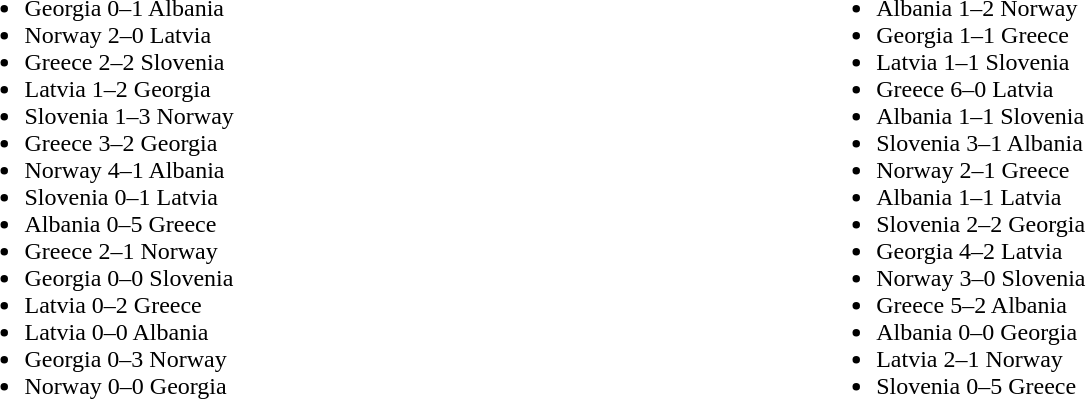<table width=90%>
<tr>
<td valign="middle" align=left width=33%><br><ul><li>Georgia 0–1 Albania</li><li>Norway 2–0 Latvia</li><li>Greece 2–2 Slovenia</li><li>Latvia 1–2 Georgia</li><li>Slovenia 1–3 Norway</li><li>Greece 3–2 Georgia</li><li>Norway 4–1 Albania</li><li>Slovenia 0–1 Latvia</li><li>Albania 0–5 Greece</li><li>Greece 2–1 Norway</li><li>Georgia 0–0 Slovenia</li><li>Latvia 0–2 Greece</li><li>Latvia 0–0 Albania</li><li>Georgia 0–3 Norway</li><li>Norway 0–0 Georgia</li></ul></td>
<td valign="middle" align="left" width="33%"><br><ul><li>Albania 1–2 Norway</li><li>Georgia 1–1 Greece</li><li>Latvia 1–1 Slovenia</li><li>Greece 6–0 Latvia</li><li>Albania 1–1 Slovenia</li><li>Slovenia 3–1 Albania</li><li>Norway 2–1 Greece</li><li>Albania 1–1 Latvia</li><li>Slovenia 2–2 Georgia</li><li>Georgia 4–2 Latvia</li><li>Norway 3–0 Slovenia</li><li>Greece 5–2 Albania</li><li>Albania 0–0 Georgia</li><li>Latvia 2–1 Norway</li><li>Slovenia 0–5 Greece</li></ul></td>
</tr>
</table>
